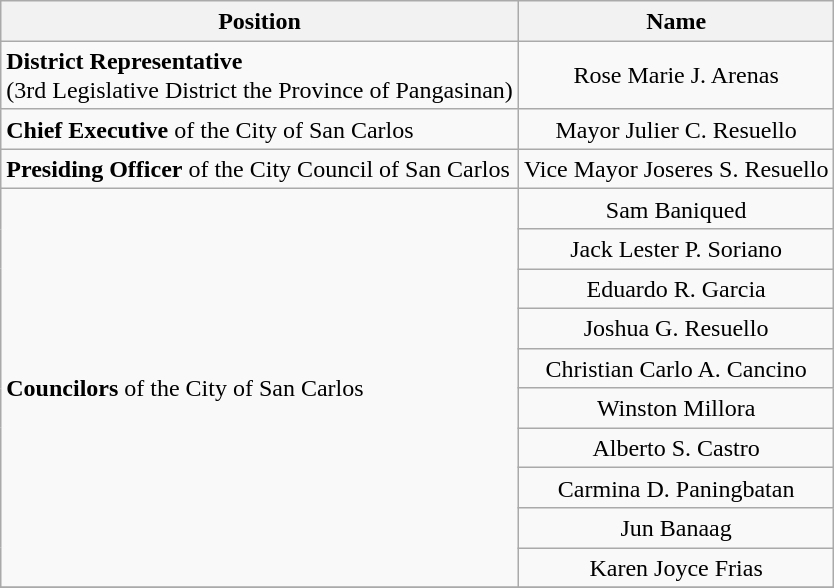<table class="wikitable" style="line-height:1.20em; font-size:100%;">
<tr>
<th>Position</th>
<th>Name</th>
</tr>
<tr>
<td><strong>District Representative</strong><br>(3rd Legislative District the Province of Pangasinan)</td>
<td style="text-align:center;">Rose Marie J. Arenas</td>
</tr>
<tr>
<td><strong>Chief Executive</strong> of the City of San Carlos</td>
<td style="text-align:center;">Mayor Julier C. Resuello</td>
</tr>
<tr>
<td><strong>Presiding Officer</strong> of the City Council of San Carlos</td>
<td style="text-align:center;">Vice Mayor Joseres S. Resuello</td>
</tr>
<tr>
<td rowspan=10><strong>Councilors</strong> of the City of San Carlos</td>
<td style="text-align:center;">Sam Baniqued</td>
</tr>
<tr>
<td style="text-align:center;">Jack Lester P. Soriano</td>
</tr>
<tr>
<td style="text-align:center;">Eduardo R. Garcia</td>
</tr>
<tr>
<td style="text-align:center;">Joshua G. Resuello</td>
</tr>
<tr>
<td style="text-align:center;">Christian Carlo A. Cancino</td>
</tr>
<tr>
<td style="text-align:center;">Winston Millora</td>
</tr>
<tr>
<td style="text-align:center;">Alberto S. Castro</td>
</tr>
<tr>
<td style="text-align:center;">Carmina D. Paningbatan</td>
</tr>
<tr>
<td style="text-align:center;">Jun Banaag</td>
</tr>
<tr>
<td style="text-align:center;">Karen Joyce Frias</td>
</tr>
<tr>
</tr>
</table>
